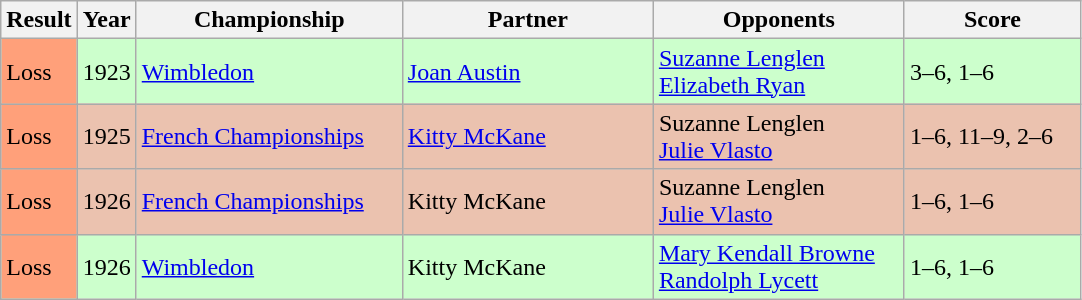<table class='sortable wikitable'>
<tr>
<th style="width:40px">Result</th>
<th style="width:30px">Year</th>
<th style="width:170px">Championship</th>
<th style="width:160px">Partner</th>
<th style="width:160px">Opponents</th>
<th style="width:110px"  class="unsortable">Score</th>
</tr>
<tr style="background:#cfc;">
<td style="background:#ffa07a;">Loss</td>
<td>1923</td>
<td><a href='#'>Wimbledon</a></td>
<td> <a href='#'>Joan Austin</a></td>
<td> <a href='#'>Suzanne Lenglen</a> <br>  <a href='#'>Elizabeth Ryan</a></td>
<td>3–6, 1–6</td>
</tr>
<tr style="background:#ebc2af;">
<td style="background:#ffa07a;">Loss</td>
<td>1925</td>
<td><a href='#'>French Championships</a></td>
<td> <a href='#'>Kitty McKane</a></td>
<td> Suzanne Lenglen <br>  <a href='#'>Julie Vlasto</a></td>
<td>1–6, 11–9, 2–6</td>
</tr>
<tr style="background:#ebc2af;">
<td style="background:#ffa07a;">Loss</td>
<td>1926</td>
<td><a href='#'>French Championships</a></td>
<td> Kitty McKane</td>
<td> Suzanne Lenglen <br>  <a href='#'>Julie Vlasto</a></td>
<td>1–6, 1–6</td>
</tr>
<tr style="background:#cfc;">
<td style="background:#ffa07a;">Loss</td>
<td>1926</td>
<td><a href='#'>Wimbledon</a></td>
<td> Kitty McKane</td>
<td> <a href='#'>Mary Kendall Browne</a> <br>  <a href='#'>Randolph Lycett</a></td>
<td>1–6, 1–6</td>
</tr>
</table>
